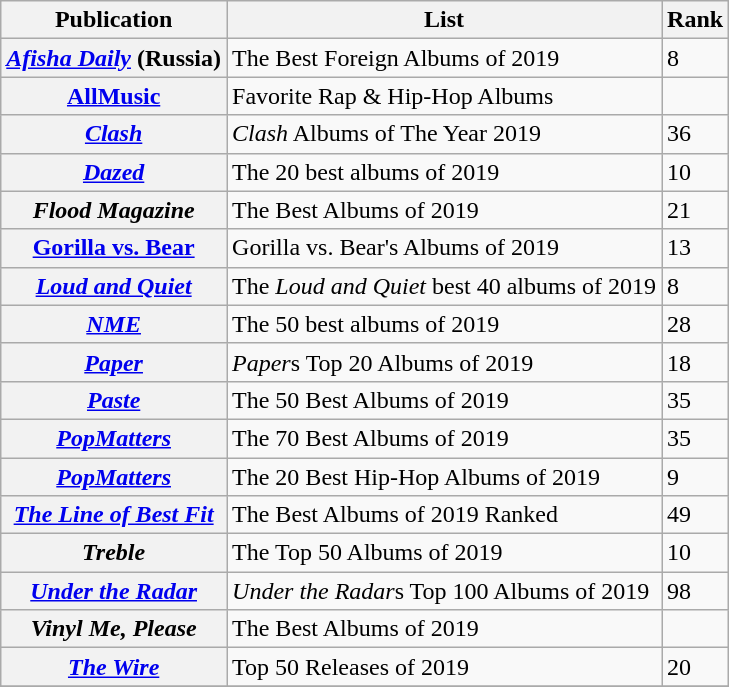<table class="wikitable plainrowheaders sortable">
<tr>
<th scope="col">Publication</th>
<th scope="col">List</th>
<th scope="col" style="text-align:center;">Rank</th>
</tr>
<tr>
<th scope="row"><em><a href='#'>Afisha Daily</a></em> (Russia)</th>
<td>The Best Foreign Albums of 2019</td>
<td>8</td>
</tr>
<tr>
<th scope="row"><a href='#'>AllMusic</a></th>
<td>Favorite Rap & Hip-Hop Albums</td>
<td></td>
</tr>
<tr>
<th scope="row"><em><a href='#'>Clash</a></em></th>
<td><em>Clash</em> Albums of The Year 2019</td>
<td>36</td>
</tr>
<tr>
<th scope="row"><em><a href='#'>Dazed</a></em></th>
<td>The 20 best albums of 2019</td>
<td>10</td>
</tr>
<tr>
<th scope="row"><em>Flood Magazine</em></th>
<td>The Best Albums of 2019</td>
<td>21</td>
</tr>
<tr>
<th scope="row"><a href='#'>Gorilla vs. Bear</a></th>
<td>Gorilla vs. Bear's Albums of 2019</td>
<td>13</td>
</tr>
<tr>
<th scope="row"><em><a href='#'>Loud and Quiet</a></em></th>
<td>The <em>Loud and Quiet</em> best 40 albums of 2019</td>
<td>8</td>
</tr>
<tr>
<th scope="row"><em><a href='#'>NME</a></em></th>
<td>The 50 best albums of 2019</td>
<td>28</td>
</tr>
<tr>
<th scope="row"><em><a href='#'>Paper</a></em></th>
<td><em>Paper</em>s Top 20 Albums of 2019</td>
<td>18</td>
</tr>
<tr>
<th scope="row"><em><a href='#'>Paste</a></em></th>
<td>The 50 Best Albums of 2019</td>
<td>35</td>
</tr>
<tr>
<th scope="row"><em><a href='#'>PopMatters</a></em></th>
<td>The 70 Best Albums of 2019</td>
<td>35</td>
</tr>
<tr>
<th scope="row"><em><a href='#'>PopMatters</a></em></th>
<td>The 20 Best Hip-Hop Albums of 2019</td>
<td>9</td>
</tr>
<tr>
<th scope="row"><em><a href='#'>The Line of Best Fit</a></em></th>
<td>The Best Albums of 2019 Ranked</td>
<td>49</td>
</tr>
<tr>
<th scope="row"><em>Treble</em></th>
<td>The Top 50 Albums of 2019</td>
<td>10</td>
</tr>
<tr>
<th scope="row"><em><a href='#'>Under the Radar</a></em></th>
<td><em>Under the Radar</em>s Top 100 Albums of 2019</td>
<td>98</td>
</tr>
<tr>
<th scope="row"><em>Vinyl Me, Please</em></th>
<td>The Best Albums of 2019</td>
<td></td>
</tr>
<tr>
<th scope="row"><em><a href='#'>The Wire</a></em></th>
<td>Top 50 Releases of 2019</td>
<td>20</td>
</tr>
<tr>
</tr>
</table>
